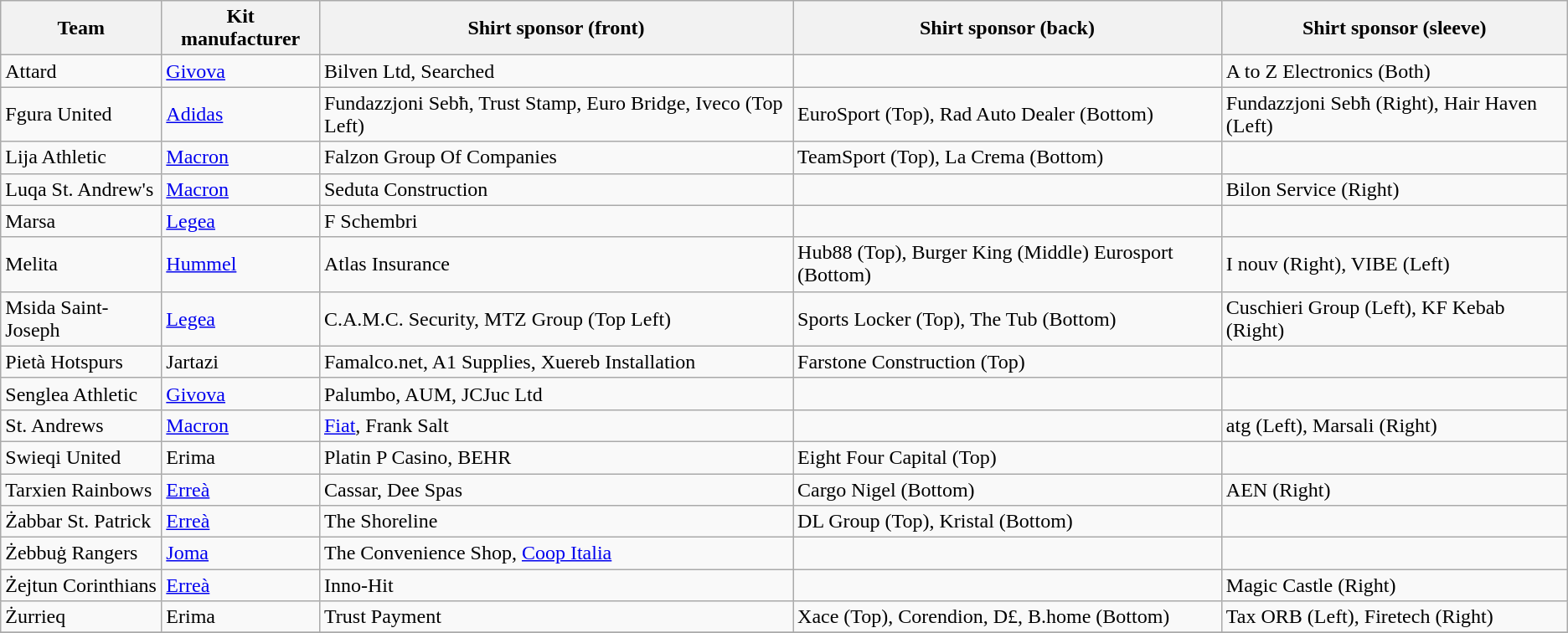<table class="wikitable sortable">
<tr>
<th>Team</th>
<th>Kit manufacturer</th>
<th>Shirt sponsor (front)</th>
<th>Shirt sponsor (back)</th>
<th>Shirt sponsor (sleeve)</th>
</tr>
<tr>
<td>Attard</td>
<td><a href='#'>Givova</a></td>
<td>Bilven Ltd, Searched</td>
<td></td>
<td>A to Z Electronics (Both)</td>
</tr>
<tr>
<td>Fgura United</td>
<td><a href='#'>Adidas</a></td>
<td>Fundazzjoni Sebħ, Trust Stamp, Euro Bridge, Iveco (Top Left)</td>
<td>EuroSport (Top), Rad Auto Dealer (Bottom)</td>
<td>Fundazzjoni Sebħ (Right), Hair Haven (Left)</td>
</tr>
<tr>
<td>Lija Athletic</td>
<td><a href='#'>Macron</a></td>
<td>Falzon Group Of Companies</td>
<td>TeamSport (Top), La Crema (Bottom)</td>
<td></td>
</tr>
<tr>
<td>Luqa St. Andrew's</td>
<td><a href='#'>Macron</a></td>
<td>Seduta Construction</td>
<td></td>
<td>Bilon Service (Right)</td>
</tr>
<tr>
<td>Marsa</td>
<td><a href='#'>Legea</a></td>
<td>F Schembri</td>
<td></td>
<td></td>
</tr>
<tr>
<td>Melita</td>
<td><a href='#'>Hummel</a></td>
<td>Atlas Insurance</td>
<td>Hub88 (Top), Burger King (Middle) Eurosport (Bottom)</td>
<td>I nouv (Right), VIBE (Left)</td>
</tr>
<tr>
<td>Msida Saint-Joseph</td>
<td><a href='#'>Legea</a></td>
<td>C.A.M.C. Security, MTZ Group (Top Left)</td>
<td>Sports Locker (Top), The Tub (Bottom)</td>
<td>Cuschieri Group (Left), KF Kebab (Right)</td>
</tr>
<tr>
<td>Pietà Hotspurs</td>
<td>Jartazi</td>
<td>Famalco.net, A1 Supplies, Xuereb Installation</td>
<td>Farstone Construction (Top)</td>
<td></td>
</tr>
<tr>
<td>Senglea Athletic</td>
<td><a href='#'>Givova</a></td>
<td>Palumbo, AUM, JCJuc Ltd</td>
<td></td>
<td></td>
</tr>
<tr>
<td>St. Andrews</td>
<td><a href='#'>Macron</a></td>
<td><a href='#'>Fiat</a>, Frank Salt</td>
<td></td>
<td>atg (Left), Marsali (Right)</td>
</tr>
<tr>
<td>Swieqi United</td>
<td>Erima</td>
<td>Platin P Casino, BEHR</td>
<td>Eight Four Capital (Top)</td>
<td></td>
</tr>
<tr>
<td>Tarxien Rainbows</td>
<td><a href='#'>Erreà</a></td>
<td>Cassar, Dee Spas</td>
<td>Cargo Nigel (Bottom)</td>
<td>AEN (Right)</td>
</tr>
<tr>
<td>Żabbar St. Patrick</td>
<td><a href='#'>Erreà</a></td>
<td>The Shoreline</td>
<td>DL Group (Top), Kristal (Bottom)</td>
<td></td>
</tr>
<tr>
<td>Żebbuġ Rangers</td>
<td><a href='#'>Joma</a></td>
<td>The Convenience Shop, <a href='#'>Coop Italia</a></td>
<td></td>
<td></td>
</tr>
<tr>
<td>Żejtun Corinthians</td>
<td><a href='#'>Erreà</a></td>
<td>Inno-Hit</td>
<td></td>
<td>Magic Castle (Right)</td>
</tr>
<tr>
<td>Żurrieq</td>
<td>Erima</td>
<td>Trust Payment</td>
<td>Xace (Top), Corendion, D£, B.home (Bottom)</td>
<td>Tax ORB (Left), Firetech (Right)</td>
</tr>
<tr>
</tr>
</table>
